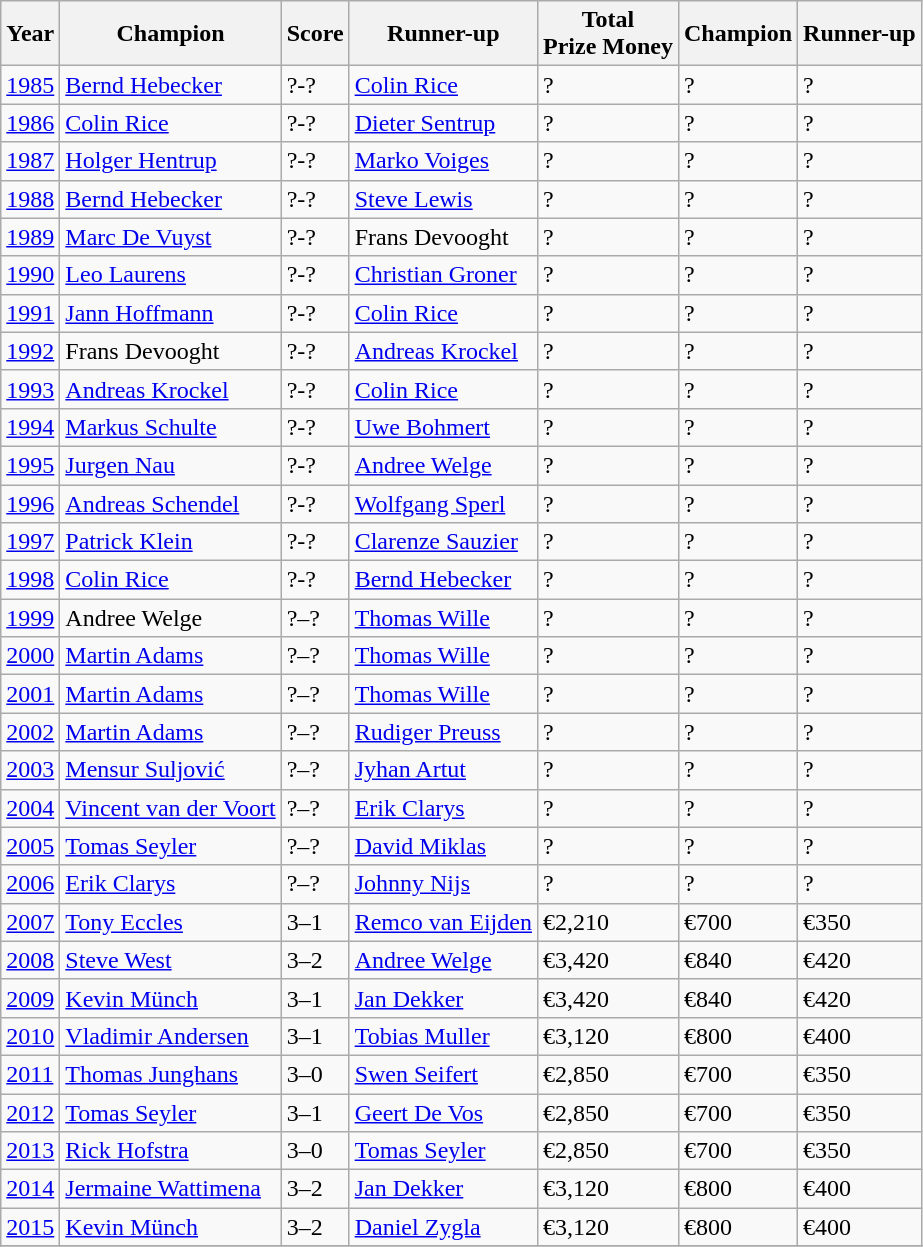<table class="wikitable">
<tr>
<th>Year</th>
<th>Champion</th>
<th>Score</th>
<th>Runner-up</th>
<th>Total<br>Prize Money</th>
<th>Champion</th>
<th>Runner-up</th>
</tr>
<tr>
<td><a href='#'>1985</a></td>
<td> <a href='#'>Bernd Hebecker</a></td>
<td>?-?</td>
<td> <a href='#'>Colin Rice</a></td>
<td>?</td>
<td>?</td>
<td>?</td>
</tr>
<tr>
<td><a href='#'>1986</a></td>
<td> <a href='#'>Colin Rice</a></td>
<td>?-?</td>
<td> <a href='#'>Dieter Sentrup</a></td>
<td>?</td>
<td>?</td>
<td>?</td>
</tr>
<tr>
<td><a href='#'>1987</a></td>
<td> <a href='#'>Holger Hentrup</a></td>
<td>?-?</td>
<td> <a href='#'>Marko Voiges</a></td>
<td>?</td>
<td>?</td>
<td>?</td>
</tr>
<tr>
<td><a href='#'>1988</a></td>
<td> <a href='#'>Bernd Hebecker</a></td>
<td>?-?</td>
<td> <a href='#'>Steve Lewis</a></td>
<td>?</td>
<td>?</td>
<td>?</td>
</tr>
<tr>
<td><a href='#'>1989</a></td>
<td> <a href='#'>Marc De Vuyst</a></td>
<td>?-?</td>
<td> Frans Devooght</td>
<td>?</td>
<td>?</td>
<td>?</td>
</tr>
<tr>
<td><a href='#'>1990</a></td>
<td> <a href='#'>Leo Laurens</a></td>
<td>?-?</td>
<td> <a href='#'>Christian Groner</a></td>
<td>?</td>
<td>?</td>
<td>?</td>
</tr>
<tr>
<td><a href='#'>1991</a></td>
<td> <a href='#'>Jann Hoffmann</a></td>
<td>?-?</td>
<td> <a href='#'>Colin Rice</a></td>
<td>?</td>
<td>?</td>
<td>?</td>
</tr>
<tr>
<td><a href='#'>1992</a></td>
<td> Frans Devooght</td>
<td>?-?</td>
<td> <a href='#'>Andreas Krockel</a></td>
<td>?</td>
<td>?</td>
<td>?</td>
</tr>
<tr>
<td><a href='#'>1993</a></td>
<td> <a href='#'>Andreas Krockel</a></td>
<td>?-?</td>
<td> <a href='#'>Colin Rice</a></td>
<td>?</td>
<td>?</td>
<td>?</td>
</tr>
<tr>
<td><a href='#'>1994</a></td>
<td> <a href='#'>Markus Schulte</a></td>
<td>?-?</td>
<td> <a href='#'>Uwe Bohmert</a></td>
<td>?</td>
<td>?</td>
<td>?</td>
</tr>
<tr>
<td><a href='#'>1995</a></td>
<td> <a href='#'>Jurgen Nau</a></td>
<td>?-?</td>
<td> <a href='#'>Andree Welge</a></td>
<td>?</td>
<td>?</td>
<td>?</td>
</tr>
<tr>
<td><a href='#'>1996</a></td>
<td> <a href='#'>Andreas Schendel</a></td>
<td>?-?</td>
<td> <a href='#'>Wolfgang Sperl</a></td>
<td>?</td>
<td>?</td>
<td>?</td>
</tr>
<tr>
<td><a href='#'>1997</a></td>
<td> <a href='#'>Patrick Klein</a></td>
<td>?-?</td>
<td> <a href='#'>Clarenze Sauzier</a></td>
<td>?</td>
<td>?</td>
<td>?</td>
</tr>
<tr>
<td><a href='#'>1998</a></td>
<td> <a href='#'>Colin Rice</a></td>
<td>?-?</td>
<td> <a href='#'>Bernd Hebecker</a></td>
<td>?</td>
<td>?</td>
<td>?</td>
</tr>
<tr>
<td><a href='#'>1999</a></td>
<td> Andree Welge</td>
<td>?–?</td>
<td> <a href='#'>Thomas Wille</a></td>
<td>?</td>
<td>?</td>
<td>?</td>
</tr>
<tr>
<td><a href='#'>2000</a></td>
<td> <a href='#'>Martin Adams</a></td>
<td>?–?</td>
<td> <a href='#'>Thomas Wille</a></td>
<td>?</td>
<td>?</td>
<td>?</td>
</tr>
<tr>
<td><a href='#'>2001</a></td>
<td> <a href='#'>Martin Adams</a></td>
<td>?–?</td>
<td> <a href='#'>Thomas Wille</a></td>
<td>?</td>
<td>?</td>
<td>?</td>
</tr>
<tr>
<td><a href='#'>2002</a></td>
<td> <a href='#'>Martin Adams</a></td>
<td>?–?</td>
<td> <a href='#'>Rudiger Preuss</a></td>
<td>?</td>
<td>?</td>
<td>?</td>
</tr>
<tr>
<td><a href='#'>2003</a></td>
<td> <a href='#'>Mensur Suljović</a></td>
<td>?–?</td>
<td> <a href='#'>Jyhan Artut</a></td>
<td>?</td>
<td>?</td>
<td>?</td>
</tr>
<tr>
<td><a href='#'>2004</a></td>
<td> <a href='#'>Vincent van der Voort</a></td>
<td>?–?</td>
<td> <a href='#'>Erik Clarys</a></td>
<td>?</td>
<td>?</td>
<td>?</td>
</tr>
<tr>
<td><a href='#'>2005</a></td>
<td> <a href='#'>Tomas Seyler</a></td>
<td>?–?</td>
<td> <a href='#'>David Miklas</a></td>
<td>?</td>
<td>?</td>
<td>?</td>
</tr>
<tr>
<td><a href='#'>2006</a></td>
<td> <a href='#'>Erik Clarys</a></td>
<td>?–?</td>
<td> <a href='#'>Johnny Nijs</a></td>
<td>?</td>
<td>?</td>
<td>?</td>
</tr>
<tr>
<td><a href='#'>2007</a></td>
<td> <a href='#'>Tony Eccles</a></td>
<td>3–1</td>
<td> <a href='#'>Remco van Eijden</a></td>
<td>€2,210</td>
<td>€700</td>
<td>€350</td>
</tr>
<tr>
<td><a href='#'>2008</a></td>
<td> <a href='#'>Steve West</a></td>
<td>3–2</td>
<td> <a href='#'>Andree Welge</a></td>
<td>€3,420</td>
<td>€840</td>
<td>€420</td>
</tr>
<tr>
<td><a href='#'>2009</a></td>
<td> <a href='#'>Kevin Münch</a></td>
<td>3–1</td>
<td> <a href='#'>Jan Dekker</a></td>
<td>€3,420</td>
<td>€840</td>
<td>€420</td>
</tr>
<tr>
<td><a href='#'>2010</a></td>
<td> <a href='#'>Vladimir Andersen</a></td>
<td>3–1</td>
<td> <a href='#'>Tobias Muller</a></td>
<td>€3,120</td>
<td>€800</td>
<td>€400</td>
</tr>
<tr>
<td><a href='#'>2011</a></td>
<td> <a href='#'>Thomas Junghans</a></td>
<td>3–0</td>
<td> <a href='#'>Swen Seifert</a></td>
<td>€2,850</td>
<td>€700</td>
<td>€350</td>
</tr>
<tr>
<td><a href='#'>2012</a></td>
<td> <a href='#'>Tomas Seyler</a></td>
<td>3–1</td>
<td> <a href='#'>Geert De Vos</a></td>
<td>€2,850</td>
<td>€700</td>
<td>€350</td>
</tr>
<tr>
<td><a href='#'>2013</a></td>
<td> <a href='#'>Rick Hofstra</a></td>
<td>3–0</td>
<td> <a href='#'>Tomas Seyler</a></td>
<td>€2,850</td>
<td>€700</td>
<td>€350</td>
</tr>
<tr>
<td><a href='#'>2014</a></td>
<td> <a href='#'>Jermaine Wattimena</a></td>
<td>3–2</td>
<td> <a href='#'>Jan Dekker</a></td>
<td>€3,120</td>
<td>€800</td>
<td>€400</td>
</tr>
<tr>
<td><a href='#'>2015</a></td>
<td> <a href='#'>Kevin Münch</a></td>
<td>3–2</td>
<td> <a href='#'>Daniel Zygla</a></td>
<td>€3,120</td>
<td>€800</td>
<td>€400</td>
</tr>
<tr>
</tr>
</table>
